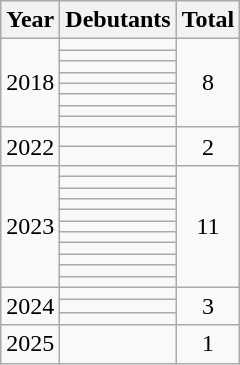<table class="wikitable">
<tr>
<th>Year</th>
<th>Debutants</th>
<th>Total</th>
</tr>
<tr>
<td rowspan=8>2018</td>
<td></td>
<td rowspan=8 align=center>8</td>
</tr>
<tr>
<td></td>
</tr>
<tr>
<td></td>
</tr>
<tr>
<td></td>
</tr>
<tr>
<td></td>
</tr>
<tr>
<td></td>
</tr>
<tr>
<td></td>
</tr>
<tr>
<td></td>
</tr>
<tr>
<td rowspan=2>2022</td>
<td></td>
<td rowspan=2 align=center>2</td>
</tr>
<tr>
<td></td>
</tr>
<tr>
<td rowspan=11>2023</td>
<td></td>
<td rowspan=11 align=center>11</td>
</tr>
<tr>
<td></td>
</tr>
<tr>
<td></td>
</tr>
<tr>
<td></td>
</tr>
<tr>
<td></td>
</tr>
<tr>
<td></td>
</tr>
<tr>
<td></td>
</tr>
<tr>
<td></td>
</tr>
<tr>
<td></td>
</tr>
<tr>
<td></td>
</tr>
<tr>
<td></td>
</tr>
<tr>
<td rowspan=3>2024</td>
<td></td>
<td rowspan=3 align=center>3</td>
</tr>
<tr>
<td></td>
</tr>
<tr>
<td></td>
</tr>
<tr>
<td>2025</td>
<td></td>
<td align=center>1</td>
</tr>
</table>
